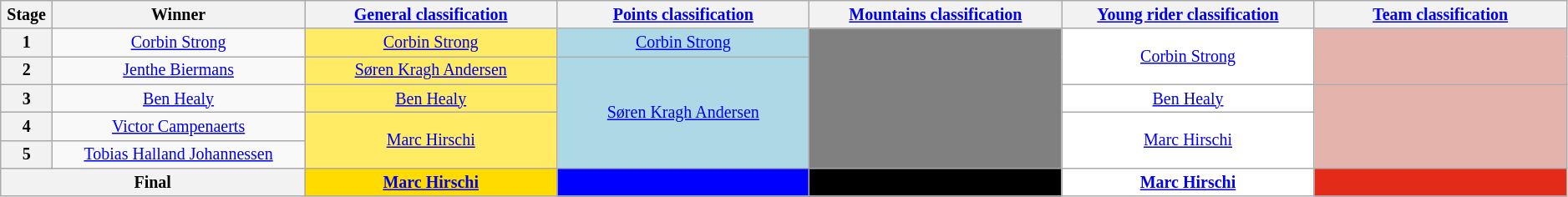<table class="wikitable" style="text-align: center; font-size:smaller;">
<tr>
<th style="width:2%;">Stage</th>
<th style="width:14%;">Winner</th>
<th style="width:14%;"><a href='#'>General classification</a><br></th>
<th style="width:14%;"><a href='#'>Points classification</a><br></th>
<th style="width:14%;"><a href='#'>Mountains classification</a><br></th>
<th style="width:14%;"><a href='#'>Young rider classification</a><br></th>
<th style="width:14%;"><a href='#'>Team classification</a></th>
</tr>
<tr>
<th>1</th>
<td><a href='#'>Corbin Strong</a></td>
<td style="background:#FFEB64;"><a href='#'>Corbin Strong</a></td>
<td style="background:lightblue;"><a href='#'>Corbin Strong</a></td>
<td style="background:grey;" rowspan=5></td>
<td style="background:white;" rowspan=2><a href='#'>Corbin Strong</a></td>
<td style="background:#E4B3AB;" rowspan=2></td>
</tr>
<tr>
<th>2</th>
<td><a href='#'>Jenthe Biermans</a></td>
<td style="background:#FFEB64;"><a href='#'>Søren Kragh Andersen</a></td>
<td style="background:lightblue;" rowspan=4><a href='#'>Søren Kragh Andersen</a></td>
</tr>
<tr>
<th>3</th>
<td><a href='#'>Ben Healy</a></td>
<td style="background:#FFEB64;"><a href='#'>Ben Healy</a></td>
<td style="background:white;"><a href='#'>Ben Healy</a></td>
<td style="background:#E4B3AB;" rowspan=3></td>
</tr>
<tr>
<th>4</th>
<td><a href='#'>Victor Campenaerts</a></td>
<td style="background:#FFEB64;" rowspan=2><a href='#'>Marc Hirschi</a></td>
<td style="background:white;" rowspan=2><a href='#'>Marc Hirschi</a></td>
</tr>
<tr>
<th>5</th>
<td><a href='#'>Tobias Halland Johannessen</a></td>
</tr>
<tr>
<th colspan="2">Final</th>
<th style="background:#FFDB00;"><a href='#'>Marc Hirschi</a></th>
<th style="background:blue;"></th>
<th style="background:black;"></th>
<th style="background:white;"><a href='#'>Marc Hirschi</a></th>
<th style="background:#E42A19;"></th>
</tr>
</table>
